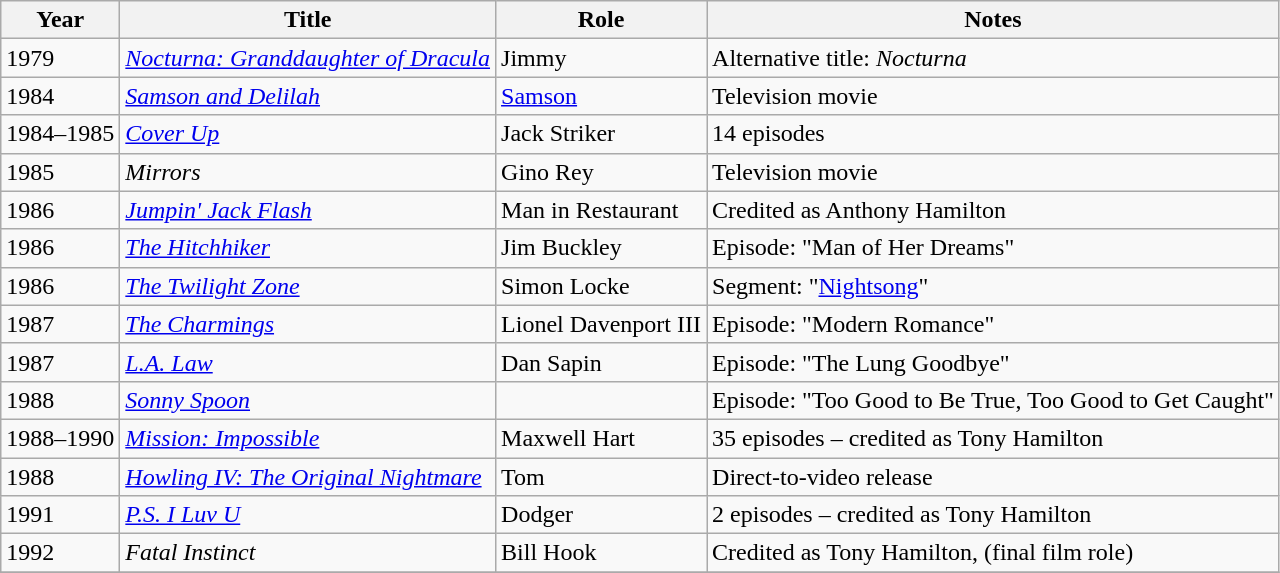<table class="wikitable sortable">
<tr>
<th>Year</th>
<th>Title</th>
<th>Role</th>
<th class="unsortable">Notes</th>
</tr>
<tr>
<td>1979</td>
<td><em><a href='#'>Nocturna: Granddaughter of Dracula</a></em></td>
<td>Jimmy</td>
<td>Alternative title: <em>Nocturna</em></td>
</tr>
<tr>
<td>1984</td>
<td><em><a href='#'>Samson and Delilah</a></em></td>
<td><a href='#'>Samson</a></td>
<td>Television movie</td>
</tr>
<tr>
<td>1984–1985</td>
<td><em><a href='#'>Cover Up</a></em></td>
<td>Jack Striker</td>
<td>14 episodes</td>
</tr>
<tr>
<td>1985</td>
<td><em>Mirrors</em></td>
<td>Gino Rey</td>
<td>Television movie</td>
</tr>
<tr>
<td>1986</td>
<td><em><a href='#'>Jumpin' Jack Flash</a></em></td>
<td>Man in Restaurant</td>
<td>Credited as Anthony Hamilton</td>
</tr>
<tr>
<td>1986</td>
<td><em><a href='#'>The Hitchhiker</a></em></td>
<td>Jim Buckley</td>
<td>Episode: "Man of Her Dreams"</td>
</tr>
<tr>
<td>1986</td>
<td><em><a href='#'>The Twilight Zone</a></em></td>
<td>Simon Locke</td>
<td>Segment: "<a href='#'>Nightsong</a>"</td>
</tr>
<tr>
<td>1987</td>
<td><em><a href='#'>The Charmings</a></em></td>
<td>Lionel Davenport III</td>
<td>Episode: "Modern Romance"</td>
</tr>
<tr>
<td>1987</td>
<td><em><a href='#'>L.A. Law</a></em></td>
<td>Dan Sapin</td>
<td>Episode: "The Lung Goodbye"</td>
</tr>
<tr>
<td>1988</td>
<td><em><a href='#'>Sonny Spoon</a></em></td>
<td></td>
<td>Episode: "Too Good to Be True, Too Good to Get Caught"</td>
</tr>
<tr>
<td>1988–1990</td>
<td><em><a href='#'>Mission: Impossible</a></em></td>
<td>Maxwell Hart</td>
<td>35 episodes – credited as Tony Hamilton</td>
</tr>
<tr>
<td>1988</td>
<td><em><a href='#'>Howling IV: The Original Nightmare</a></em></td>
<td>Tom</td>
<td>Direct-to-video release</td>
</tr>
<tr>
<td>1991</td>
<td><em><a href='#'>P.S. I Luv U</a></em></td>
<td>Dodger</td>
<td>2 episodes – credited as Tony Hamilton</td>
</tr>
<tr>
<td>1992</td>
<td><em>Fatal Instinct</em></td>
<td>Bill Hook</td>
<td>Credited as Tony Hamilton, (final film role)</td>
</tr>
<tr>
</tr>
</table>
